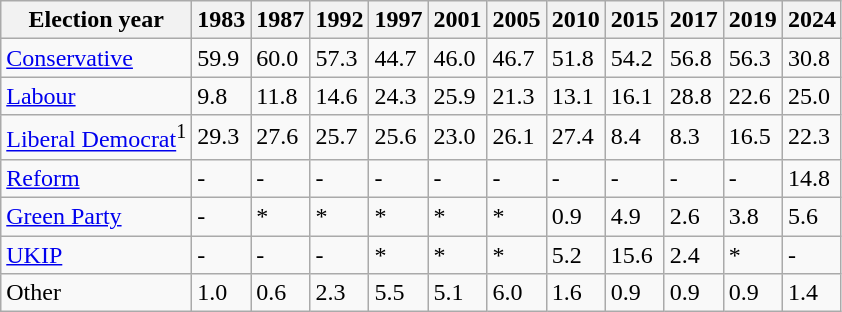<table class="wikitable">
<tr>
<th>Election year</th>
<th>1983</th>
<th>1987</th>
<th>1992</th>
<th>1997</th>
<th>2001</th>
<th>2005</th>
<th>2010</th>
<th>2015</th>
<th>2017</th>
<th>2019</th>
<th>2024</th>
</tr>
<tr>
<td><a href='#'>Conservative</a></td>
<td>59.9</td>
<td>60.0</td>
<td>57.3</td>
<td>44.7</td>
<td>46.0</td>
<td>46.7</td>
<td>51.8</td>
<td>54.2</td>
<td>56.8</td>
<td>56.3</td>
<td>30.8</td>
</tr>
<tr>
<td><a href='#'>Labour</a></td>
<td>9.8</td>
<td>11.8</td>
<td>14.6</td>
<td>24.3</td>
<td>25.9</td>
<td>21.3</td>
<td>13.1</td>
<td>16.1</td>
<td>28.8</td>
<td>22.6</td>
<td>25.0</td>
</tr>
<tr>
<td><a href='#'>Liberal Democrat</a><sup>1</sup></td>
<td>29.3</td>
<td>27.6</td>
<td>25.7</td>
<td>25.6</td>
<td>23.0</td>
<td>26.1</td>
<td>27.4</td>
<td>8.4</td>
<td>8.3</td>
<td>16.5</td>
<td>22.3</td>
</tr>
<tr>
<td><a href='#'>Reform</a></td>
<td>-</td>
<td>-</td>
<td>-</td>
<td>-</td>
<td>-</td>
<td>-</td>
<td>-</td>
<td>-</td>
<td>-</td>
<td>-</td>
<td>14.8</td>
</tr>
<tr>
<td><a href='#'>Green Party</a></td>
<td>-</td>
<td>*</td>
<td>*</td>
<td>*</td>
<td>*</td>
<td>*</td>
<td>0.9</td>
<td>4.9</td>
<td>2.6</td>
<td>3.8</td>
<td>5.6</td>
</tr>
<tr>
<td><a href='#'>UKIP</a></td>
<td>-</td>
<td>-</td>
<td>-</td>
<td>*</td>
<td>*</td>
<td>*</td>
<td>5.2</td>
<td>15.6</td>
<td>2.4</td>
<td>*</td>
<td>-</td>
</tr>
<tr>
<td>Other</td>
<td>1.0</td>
<td>0.6</td>
<td>2.3</td>
<td>5.5</td>
<td>5.1</td>
<td>6.0</td>
<td>1.6</td>
<td>0.9</td>
<td>0.9</td>
<td>0.9</td>
<td>1.4</td>
</tr>
</table>
